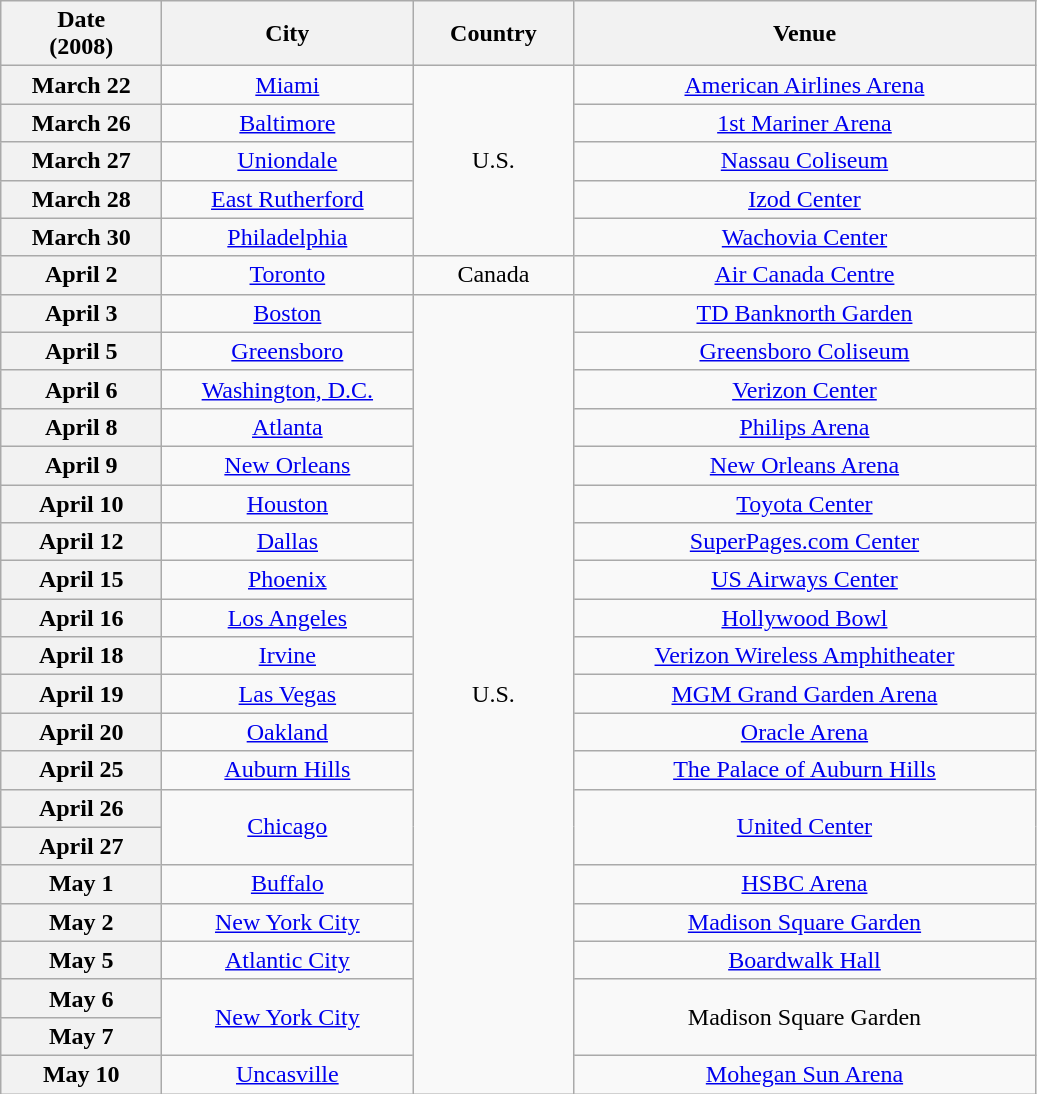<table class="wikitable plainrowheaders" style="text-align:center;">
<tr>
<th style="width: 100px;">Date<br>(2008)</th>
<th style="width: 160px;">City</th>
<th style="width: 100px;">Country</th>
<th style="width: 300px;">Venue</th>
</tr>
<tr>
<th scope="row">March 22</th>
<td><a href='#'>Miami</a></td>
<td rowspan=5>U.S.</td>
<td><a href='#'>American Airlines Arena</a></td>
</tr>
<tr>
<th scope="row">March 26</th>
<td><a href='#'>Baltimore</a></td>
<td><a href='#'>1st Mariner Arena</a></td>
</tr>
<tr>
<th scope="row">March 27</th>
<td><a href='#'>Uniondale</a></td>
<td><a href='#'>Nassau Coliseum</a></td>
</tr>
<tr>
<th scope="row">March 28</th>
<td><a href='#'>East Rutherford</a></td>
<td><a href='#'>Izod Center</a></td>
</tr>
<tr>
<th scope="row">March 30</th>
<td><a href='#'>Philadelphia</a></td>
<td><a href='#'>Wachovia Center</a></td>
</tr>
<tr>
<th scope="row">April 2</th>
<td><a href='#'>Toronto</a></td>
<td>Canada</td>
<td><a href='#'>Air Canada Centre</a></td>
</tr>
<tr>
<th scope="row">April 3</th>
<td><a href='#'>Boston</a></td>
<td rowspan="21">U.S.</td>
<td><a href='#'>TD Banknorth Garden</a></td>
</tr>
<tr>
<th scope="row">April 5</th>
<td><a href='#'>Greensboro</a></td>
<td><a href='#'>Greensboro Coliseum</a></td>
</tr>
<tr>
<th scope="row">April 6</th>
<td><a href='#'>Washington, D.C.</a></td>
<td><a href='#'>Verizon Center</a></td>
</tr>
<tr>
<th scope="row">April 8</th>
<td><a href='#'>Atlanta</a></td>
<td><a href='#'>Philips Arena</a></td>
</tr>
<tr>
<th scope="row">April 9</th>
<td><a href='#'>New Orleans</a></td>
<td><a href='#'>New Orleans Arena</a></td>
</tr>
<tr>
<th scope="row">April 10</th>
<td><a href='#'>Houston</a></td>
<td><a href='#'>Toyota Center</a></td>
</tr>
<tr>
<th scope="row">April 12</th>
<td><a href='#'>Dallas</a></td>
<td><a href='#'>SuperPages.com Center</a></td>
</tr>
<tr>
<th scope="row">April 15</th>
<td><a href='#'>Phoenix</a></td>
<td><a href='#'>US Airways Center</a></td>
</tr>
<tr>
<th scope="row">April 16</th>
<td><a href='#'>Los Angeles</a></td>
<td><a href='#'>Hollywood Bowl</a></td>
</tr>
<tr>
<th scope="row">April 18</th>
<td><a href='#'>Irvine</a></td>
<td><a href='#'>Verizon Wireless Amphitheater</a></td>
</tr>
<tr>
<th scope="row">April 19</th>
<td><a href='#'>Las Vegas</a></td>
<td><a href='#'>MGM Grand Garden Arena</a></td>
</tr>
<tr>
<th scope="row">April 20</th>
<td><a href='#'>Oakland</a></td>
<td><a href='#'>Oracle Arena</a></td>
</tr>
<tr>
<th scope="row">April 25</th>
<td><a href='#'>Auburn Hills</a></td>
<td><a href='#'>The Palace of Auburn Hills</a></td>
</tr>
<tr>
<th scope="row">April 26</th>
<td rowspan=2><a href='#'>Chicago</a></td>
<td rowspan=2><a href='#'>United Center</a></td>
</tr>
<tr>
<th scope="row">April 27</th>
</tr>
<tr>
<th scope="row">May 1</th>
<td><a href='#'>Buffalo</a></td>
<td><a href='#'>HSBC Arena</a></td>
</tr>
<tr>
<th scope="row">May 2</th>
<td><a href='#'>New York City</a></td>
<td><a href='#'>Madison Square Garden</a></td>
</tr>
<tr>
<th scope="row">May 5</th>
<td><a href='#'>Atlantic City</a></td>
<td><a href='#'>Boardwalk Hall</a></td>
</tr>
<tr>
<th scope="row">May 6</th>
<td rowspan=2><a href='#'>New York City</a></td>
<td rowspan=2>Madison Square Garden</td>
</tr>
<tr>
<th scope="row">May 7</th>
</tr>
<tr>
<th scope="row">May 10</th>
<td><a href='#'>Uncasville</a></td>
<td><a href='#'>Mohegan Sun Arena</a></td>
</tr>
</table>
